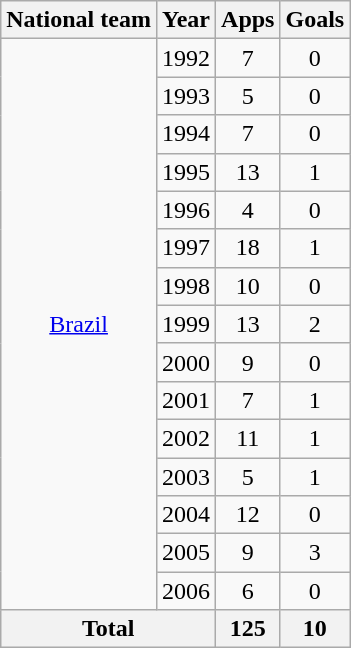<table class="wikitable" style="text-align:center">
<tr>
<th>National team</th>
<th>Year</th>
<th>Apps</th>
<th>Goals</th>
</tr>
<tr>
<td rowspan="15"><a href='#'>Brazil</a></td>
<td>1992</td>
<td>7</td>
<td>0</td>
</tr>
<tr>
<td>1993</td>
<td>5</td>
<td>0</td>
</tr>
<tr>
<td>1994</td>
<td>7</td>
<td>0</td>
</tr>
<tr>
<td>1995</td>
<td>13</td>
<td>1</td>
</tr>
<tr>
<td>1996</td>
<td>4</td>
<td>0</td>
</tr>
<tr>
<td>1997</td>
<td>18</td>
<td>1</td>
</tr>
<tr>
<td>1998</td>
<td>10</td>
<td>0</td>
</tr>
<tr>
<td>1999</td>
<td>13</td>
<td>2</td>
</tr>
<tr>
<td>2000</td>
<td>9</td>
<td>0</td>
</tr>
<tr>
<td>2001</td>
<td>7</td>
<td>1</td>
</tr>
<tr>
<td>2002</td>
<td>11</td>
<td>1</td>
</tr>
<tr>
<td>2003</td>
<td>5</td>
<td>1</td>
</tr>
<tr>
<td>2004</td>
<td>12</td>
<td>0</td>
</tr>
<tr>
<td>2005</td>
<td>9</td>
<td>3</td>
</tr>
<tr>
<td>2006</td>
<td>6</td>
<td>0</td>
</tr>
<tr>
<th colspan="2">Total</th>
<th>125</th>
<th>10</th>
</tr>
</table>
